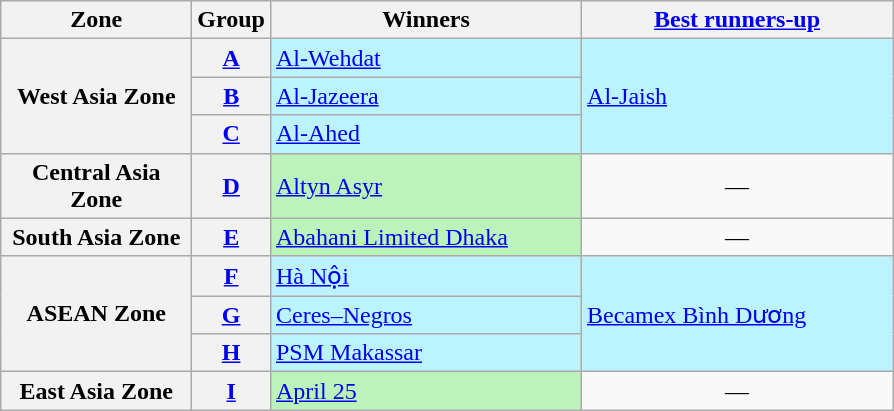<table class="wikitable">
<tr>
<th width=120>Zone</th>
<th>Group</th>
<th width=200>Winners</th>
<th width=200><a href='#'>Best runners-up</a></th>
</tr>
<tr>
<th rowspan=3>West Asia Zone</th>
<th><a href='#'>A</a></th>
<td bgcolor=#BBF3FF> <a href='#'>Al-Wehdat</a></td>
<td bgcolor=#BBF3FF rowspan=3> <a href='#'>Al-Jaish</a><br></td>
</tr>
<tr>
<th><a href='#'>B</a></th>
<td bgcolor=#BBF3FF> <a href='#'>Al-Jazeera</a></td>
</tr>
<tr>
<th><a href='#'>C</a></th>
<td bgcolor=#BBF3FF> <a href='#'>Al-Ahed</a></td>
</tr>
<tr>
<th>Central Asia Zone</th>
<th><a href='#'>D</a></th>
<td bgcolor=#BBF3BB> <a href='#'>Altyn Asyr</a></td>
<td align=center>—</td>
</tr>
<tr>
<th>South Asia Zone</th>
<th><a href='#'>E</a></th>
<td bgcolor=#BBF3BB> <a href='#'>Abahani Limited Dhaka</a></td>
<td align=center>—</td>
</tr>
<tr>
<th rowspan=3>ASEAN Zone</th>
<th><a href='#'>F</a></th>
<td bgcolor=#BBF3FF> <a href='#'>Hà Nội</a></td>
<td bgcolor=#BBF3FF rowspan=3> <a href='#'>Becamex Bình Dương</a><br></td>
</tr>
<tr>
<th><a href='#'>G</a></th>
<td bgcolor=#BBF3FF> <a href='#'>Ceres–Negros</a></td>
</tr>
<tr>
<th><a href='#'>H</a></th>
<td bgcolor=#BBF3FF> <a href='#'>PSM Makassar</a></td>
</tr>
<tr>
<th>East Asia Zone</th>
<th><a href='#'>I</a></th>
<td bgcolor=#BBF3BB> <a href='#'>April 25</a></td>
<td align=center>—</td>
</tr>
</table>
